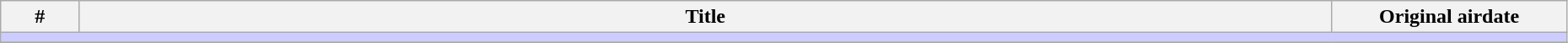<table class="wikitable" width="98%" style="background:#FFF">
<tr>
<th width="5%">#</th>
<th>Title</th>
<th width="15%">Original airdate</th>
</tr>
<tr>
<td colspan="4" bgcolor="#CCF"></td>
</tr>
<tr>
</tr>
</table>
